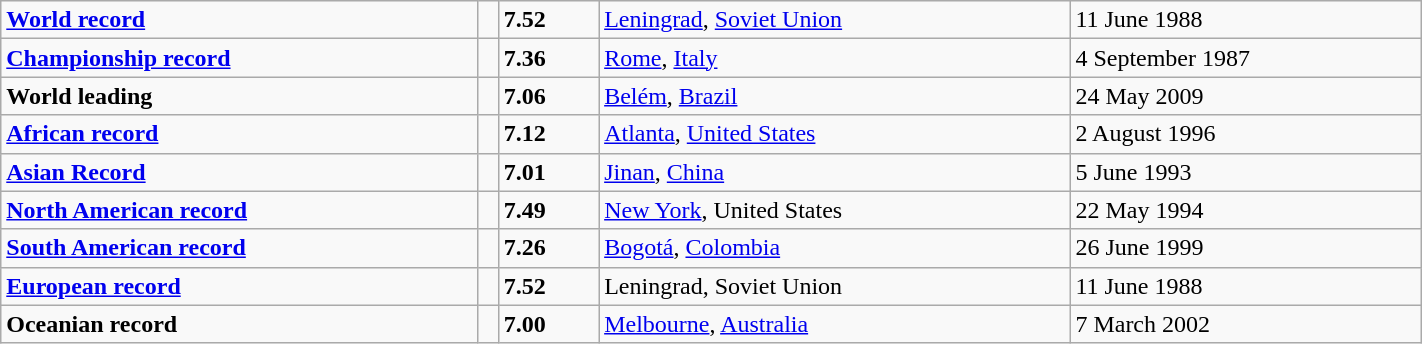<table class="wikitable" width=75%>
<tr>
<td><strong><a href='#'>World record</a></strong></td>
<td></td>
<td><strong>7.52</strong></td>
<td><a href='#'>Leningrad</a>, <a href='#'>Soviet Union</a></td>
<td>11 June 1988</td>
</tr>
<tr>
<td><strong><a href='#'>Championship record</a></strong></td>
<td></td>
<td><strong>7.36</strong></td>
<td><a href='#'>Rome</a>, <a href='#'>Italy</a></td>
<td>4 September 1987</td>
</tr>
<tr>
<td><strong>World leading</strong></td>
<td></td>
<td><strong>7.06</strong></td>
<td><a href='#'>Belém</a>, <a href='#'>Brazil</a></td>
<td>24 May 2009</td>
</tr>
<tr>
<td><strong><a href='#'>African record</a></strong></td>
<td></td>
<td><strong>7.12</strong></td>
<td><a href='#'>Atlanta</a>, <a href='#'>United States</a></td>
<td>2 August 1996</td>
</tr>
<tr>
<td><strong><a href='#'>Asian Record</a></strong></td>
<td></td>
<td><strong>7.01</strong></td>
<td><a href='#'>Jinan</a>, <a href='#'>China</a></td>
<td>5 June 1993</td>
</tr>
<tr>
<td><strong><a href='#'>North American record</a></strong></td>
<td></td>
<td><strong>7.49</strong></td>
<td><a href='#'>New York</a>, United States</td>
<td>22 May 1994</td>
</tr>
<tr>
<td><strong><a href='#'>South American record</a></strong></td>
<td></td>
<td><strong>7.26</strong></td>
<td><a href='#'>Bogotá</a>, <a href='#'>Colombia</a></td>
<td>26 June 1999</td>
</tr>
<tr>
<td><strong><a href='#'>European record</a></strong></td>
<td></td>
<td><strong>7.52</strong></td>
<td>Leningrad, Soviet Union</td>
<td>11 June 1988</td>
</tr>
<tr>
<td><strong>Oceanian record</strong></td>
<td></td>
<td><strong>7.00</strong></td>
<td><a href='#'>Melbourne</a>, <a href='#'>Australia</a></td>
<td>7 March 2002</td>
</tr>
</table>
